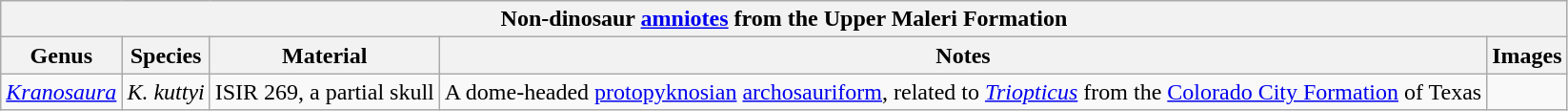<table class="wikitable" align="center">
<tr>
<th colspan="5" align="center"><strong>Non-dinosaur <a href='#'>amniotes</a> from the Upper Maleri Formation</strong></th>
</tr>
<tr>
<th>Genus</th>
<th>Species</th>
<th>Material</th>
<th>Notes</th>
<th>Images</th>
</tr>
<tr>
<td><em><a href='#'>Kranosaura</a></em></td>
<td><em>K. kuttyi</em></td>
<td>ISIR 269, a partial skull</td>
<td>A dome-headed <a href='#'>protopyknosian</a> <a href='#'>archosauriform</a>, related to <em><a href='#'>Triopticus</a></em> from the <a href='#'>Colorado City Formation</a> of Texas</td>
<td></td>
</tr>
</table>
